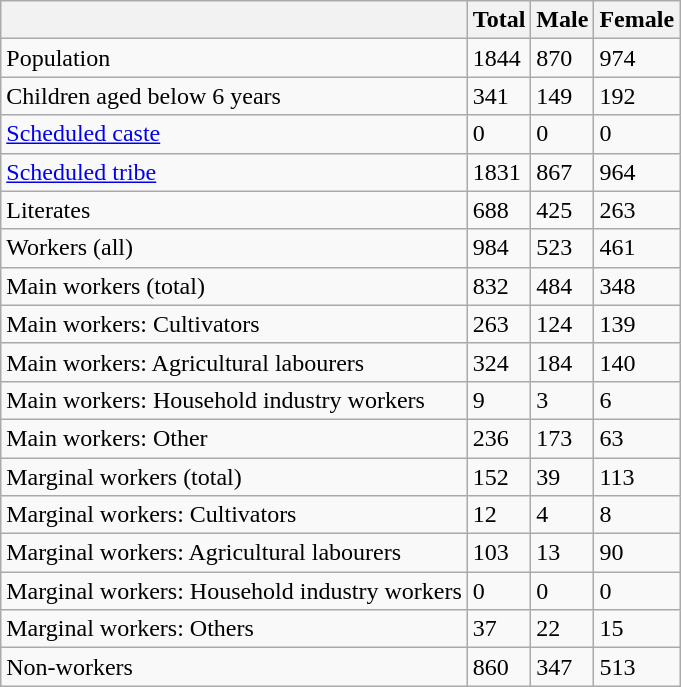<table class="wikitable sortable">
<tr>
<th></th>
<th>Total</th>
<th>Male</th>
<th>Female</th>
</tr>
<tr>
<td>Population</td>
<td>1844</td>
<td>870</td>
<td>974</td>
</tr>
<tr>
<td>Children aged below 6 years</td>
<td>341</td>
<td>149</td>
<td>192</td>
</tr>
<tr>
<td><a href='#'>Scheduled caste</a></td>
<td>0</td>
<td>0</td>
<td>0</td>
</tr>
<tr>
<td><a href='#'>Scheduled tribe</a></td>
<td>1831</td>
<td>867</td>
<td>964</td>
</tr>
<tr>
<td>Literates</td>
<td>688</td>
<td>425</td>
<td>263</td>
</tr>
<tr>
<td>Workers (all)</td>
<td>984</td>
<td>523</td>
<td>461</td>
</tr>
<tr>
<td>Main workers (total)</td>
<td>832</td>
<td>484</td>
<td>348</td>
</tr>
<tr>
<td>Main workers: Cultivators</td>
<td>263</td>
<td>124</td>
<td>139</td>
</tr>
<tr>
<td>Main workers: Agricultural labourers</td>
<td>324</td>
<td>184</td>
<td>140</td>
</tr>
<tr>
<td>Main workers: Household industry workers</td>
<td>9</td>
<td>3</td>
<td>6</td>
</tr>
<tr>
<td>Main workers: Other</td>
<td>236</td>
<td>173</td>
<td>63</td>
</tr>
<tr>
<td>Marginal workers (total)</td>
<td>152</td>
<td>39</td>
<td>113</td>
</tr>
<tr>
<td>Marginal workers: Cultivators</td>
<td>12</td>
<td>4</td>
<td>8</td>
</tr>
<tr>
<td>Marginal workers: Agricultural labourers</td>
<td>103</td>
<td>13</td>
<td>90</td>
</tr>
<tr>
<td>Marginal workers: Household industry workers</td>
<td>0</td>
<td>0</td>
<td>0</td>
</tr>
<tr>
<td>Marginal workers: Others</td>
<td>37</td>
<td>22</td>
<td>15</td>
</tr>
<tr>
<td>Non-workers</td>
<td>860</td>
<td>347</td>
<td>513</td>
</tr>
</table>
